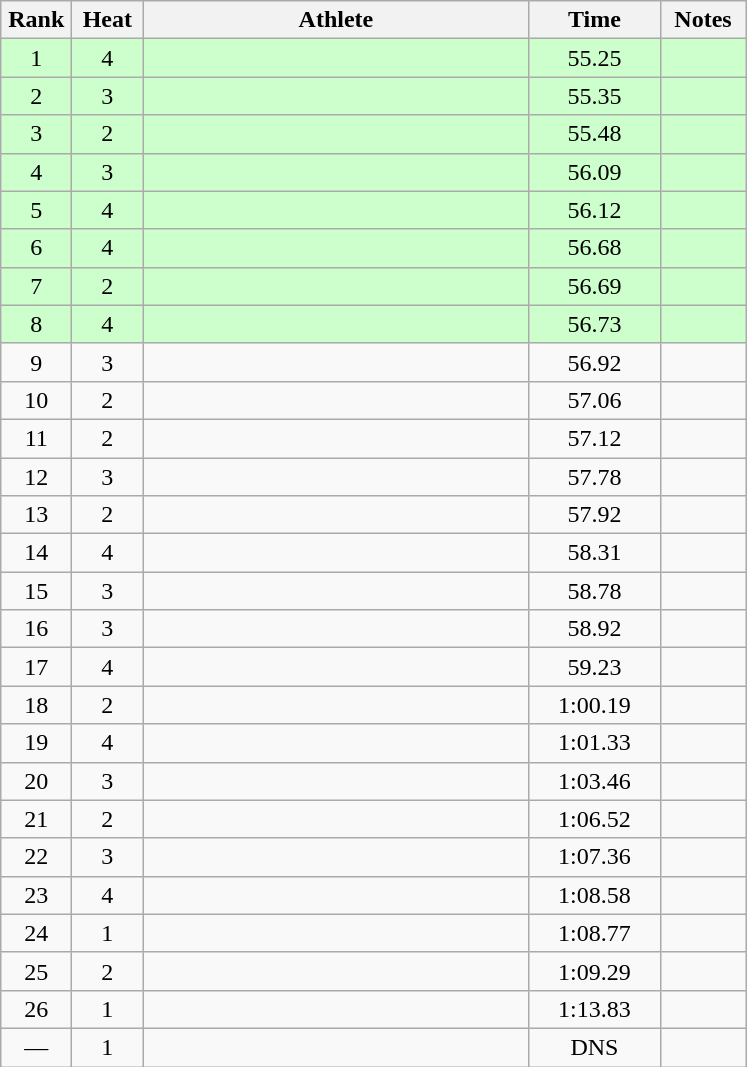<table class="wikitable" style="text-align:center">
<tr>
<th width=40>Rank</th>
<th width=40>Heat</th>
<th width=250>Athlete</th>
<th width=80>Time</th>
<th width=50>Notes</th>
</tr>
<tr bgcolor=ccffcc>
<td>1</td>
<td>4</td>
<td align=left></td>
<td>55.25</td>
<td></td>
</tr>
<tr bgcolor=ccffcc>
<td>2</td>
<td>3</td>
<td align=left></td>
<td>55.35</td>
<td></td>
</tr>
<tr bgcolor=ccffcc>
<td>3</td>
<td>2</td>
<td align=left></td>
<td>55.48</td>
<td></td>
</tr>
<tr bgcolor=ccffcc>
<td>4</td>
<td>3</td>
<td align=left></td>
<td>56.09</td>
<td></td>
</tr>
<tr bgcolor=ccffcc>
<td>5</td>
<td>4</td>
<td align=left></td>
<td>56.12</td>
<td></td>
</tr>
<tr bgcolor=ccffcc>
<td>6</td>
<td>4</td>
<td align=left></td>
<td>56.68</td>
<td></td>
</tr>
<tr bgcolor=ccffcc>
<td>7</td>
<td>2</td>
<td align=left></td>
<td>56.69</td>
<td></td>
</tr>
<tr bgcolor=ccffcc>
<td>8</td>
<td>4</td>
<td align=left></td>
<td>56.73</td>
<td></td>
</tr>
<tr>
<td>9</td>
<td>3</td>
<td align=left></td>
<td>56.92</td>
<td></td>
</tr>
<tr>
<td>10</td>
<td>2</td>
<td align=left></td>
<td>57.06</td>
<td></td>
</tr>
<tr>
<td>11</td>
<td>2</td>
<td align=left></td>
<td>57.12</td>
<td></td>
</tr>
<tr>
<td>12</td>
<td>3</td>
<td align=left></td>
<td>57.78</td>
<td></td>
</tr>
<tr>
<td>13</td>
<td>2</td>
<td align=left></td>
<td>57.92</td>
<td></td>
</tr>
<tr>
<td>14</td>
<td>4</td>
<td align=left></td>
<td>58.31</td>
<td></td>
</tr>
<tr>
<td>15</td>
<td>3</td>
<td align=left></td>
<td>58.78</td>
<td></td>
</tr>
<tr>
<td>16</td>
<td>3</td>
<td align=left></td>
<td>58.92</td>
<td></td>
</tr>
<tr>
<td>17</td>
<td>4</td>
<td align=left></td>
<td>59.23</td>
<td></td>
</tr>
<tr>
<td>18</td>
<td>2</td>
<td align=left></td>
<td>1:00.19</td>
<td></td>
</tr>
<tr>
<td>19</td>
<td>4</td>
<td align=left></td>
<td>1:01.33</td>
<td></td>
</tr>
<tr>
<td>20</td>
<td>3</td>
<td align=left></td>
<td>1:03.46</td>
<td></td>
</tr>
<tr>
<td>21</td>
<td>2</td>
<td align=left></td>
<td>1:06.52</td>
<td></td>
</tr>
<tr>
<td>22</td>
<td>3</td>
<td align=left></td>
<td>1:07.36</td>
<td></td>
</tr>
<tr>
<td>23</td>
<td>4</td>
<td align=left></td>
<td>1:08.58</td>
<td></td>
</tr>
<tr>
<td>24</td>
<td>1</td>
<td align=left></td>
<td>1:08.77</td>
<td></td>
</tr>
<tr>
<td>25</td>
<td>2</td>
<td align=left></td>
<td>1:09.29</td>
<td></td>
</tr>
<tr>
<td>26</td>
<td>1</td>
<td align=left></td>
<td>1:13.83</td>
<td></td>
</tr>
<tr>
<td>—</td>
<td>1</td>
<td align=left></td>
<td>DNS</td>
<td></td>
</tr>
</table>
